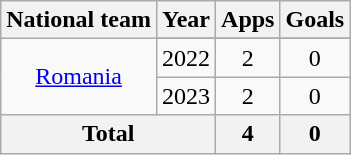<table class="wikitable" style="text-align: center;">
<tr>
<th>National team</th>
<th>Year</th>
<th>Apps</th>
<th>Goals</th>
</tr>
<tr>
<td rowspan="3"><a href='#'>Romania</a></td>
</tr>
<tr>
<td>2022</td>
<td>2</td>
<td>0</td>
</tr>
<tr>
<td>2023</td>
<td>2</td>
<td>0</td>
</tr>
<tr>
<th colspan=2>Total</th>
<th>4</th>
<th>0</th>
</tr>
</table>
